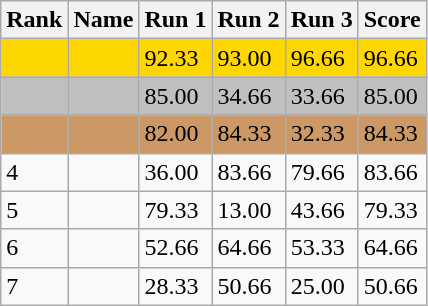<table class="wikitable">
<tr>
<th>Rank</th>
<th>Name</th>
<th>Run 1</th>
<th>Run 2</th>
<th>Run 3</th>
<th>Score</th>
</tr>
<tr style="background:gold;">
<td></td>
<td></td>
<td>92.33</td>
<td>93.00</td>
<td>96.66</td>
<td>96.66</td>
</tr>
<tr style="background:silver;">
<td></td>
<td></td>
<td>85.00</td>
<td>34.66</td>
<td>33.66</td>
<td>85.00</td>
</tr>
<tr style="background:#CC9966;">
<td></td>
<td></td>
<td>82.00</td>
<td>84.33</td>
<td>32.33</td>
<td>84.33</td>
</tr>
<tr>
<td>4</td>
<td></td>
<td>36.00</td>
<td>83.66</td>
<td>79.66</td>
<td>83.66</td>
</tr>
<tr>
<td>5</td>
<td></td>
<td>79.33</td>
<td>13.00</td>
<td>43.66</td>
<td>79.33</td>
</tr>
<tr>
<td>6</td>
<td></td>
<td>52.66</td>
<td>64.66</td>
<td>53.33</td>
<td>64.66</td>
</tr>
<tr>
<td>7</td>
<td></td>
<td>28.33</td>
<td>50.66</td>
<td>25.00</td>
<td>50.66</td>
</tr>
</table>
